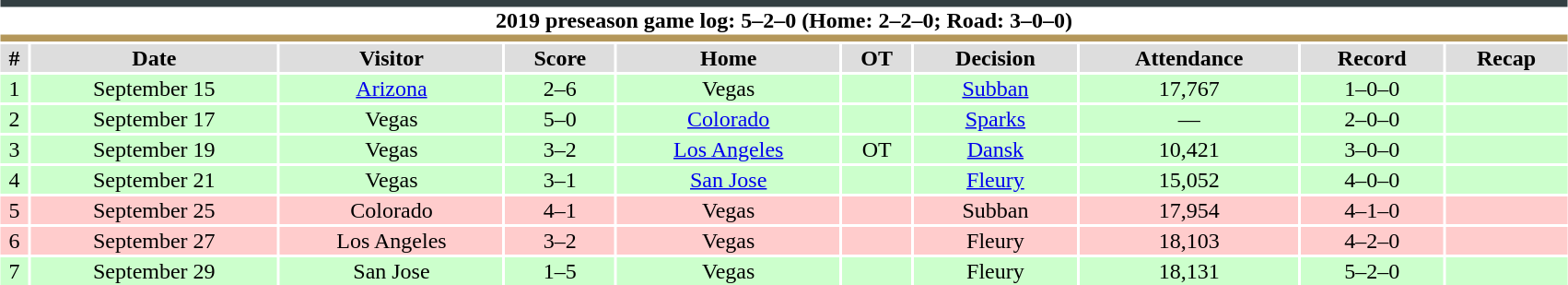<table class="toccolours collapsible collapsed" style="width:90%; clear:both; margin:1.5em auto; text-align:center;">
<tr>
<th colspan="10" style="background:#FFFFFF; border-top:#333F42 5px solid; border-bottom:#B4975A 5px solid;">2019 preseason game log: 5–2–0 (Home: 2–2–0; Road: 3–0–0)</th>
</tr>
<tr style="background:#ddd;">
<th>#</th>
<th>Date</th>
<th>Visitor</th>
<th>Score</th>
<th>Home</th>
<th>OT</th>
<th>Decision</th>
<th>Attendance</th>
<th>Record</th>
<th>Recap</th>
</tr>
<tr style="background:#cfc;">
<td>1</td>
<td>September 15</td>
<td><a href='#'>Arizona</a></td>
<td>2–6</td>
<td>Vegas</td>
<td></td>
<td><a href='#'>Subban</a></td>
<td>17,767</td>
<td>1–0–0</td>
<td></td>
</tr>
<tr style="background:#cfc;">
<td>2</td>
<td>September 17</td>
<td>Vegas</td>
<td>5–0</td>
<td><a href='#'>Colorado</a></td>
<td></td>
<td><a href='#'>Sparks</a></td>
<td>—</td>
<td>2–0–0</td>
<td></td>
</tr>
<tr style="background:#cfc;">
<td>3</td>
<td>September 19</td>
<td>Vegas</td>
<td>3–2</td>
<td><a href='#'>Los Angeles</a></td>
<td>OT</td>
<td><a href='#'>Dansk</a></td>
<td>10,421</td>
<td>3–0–0</td>
<td></td>
</tr>
<tr style="background:#cfc;">
<td>4</td>
<td>September 21</td>
<td>Vegas</td>
<td>3–1</td>
<td><a href='#'>San Jose</a></td>
<td></td>
<td><a href='#'>Fleury</a></td>
<td>15,052</td>
<td>4–0–0</td>
<td></td>
</tr>
<tr style="background:#fcc;">
<td>5</td>
<td>September 25</td>
<td>Colorado</td>
<td>4–1</td>
<td>Vegas</td>
<td></td>
<td>Subban</td>
<td>17,954</td>
<td>4–1–0</td>
<td></td>
</tr>
<tr style="background:#fcc;">
<td>6</td>
<td>September 27</td>
<td>Los Angeles</td>
<td>3–2</td>
<td>Vegas</td>
<td></td>
<td>Fleury</td>
<td>18,103</td>
<td>4–2–0</td>
<td></td>
</tr>
<tr style="background:#cfc;">
<td>7</td>
<td>September 29</td>
<td>San Jose</td>
<td>1–5</td>
<td>Vegas</td>
<td></td>
<td>Fleury</td>
<td>18,131</td>
<td>5–2–0</td>
<td></td>
</tr>
</table>
